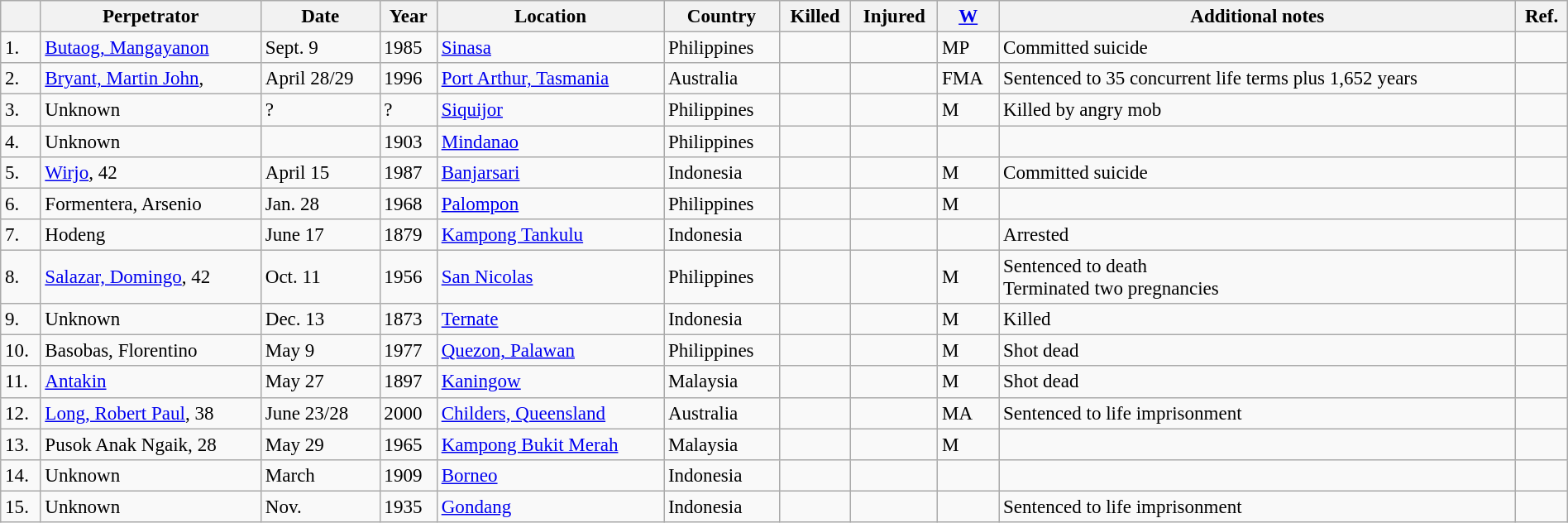<table class="wikitable sortable" style="width:100%; font-size:96%;">
<tr>
<th></th>
<th>Perpetrator</th>
<th>Date</th>
<th>Year</th>
<th>Location</th>
<th>Country</th>
<th>Killed</th>
<th>Injured</th>
<th><a href='#'>W</a></th>
<th>Additional notes</th>
<th class="unsortable">Ref.</th>
</tr>
<tr>
<td>1.</td>
<td><a href='#'>Butaog, Mangayanon</a></td>
<td> Sept. 9</td>
<td>1985</td>
<td><a href='#'>Sinasa</a></td>
<td>Philippines</td>
<td></td>
<td></td>
<td>MP</td>
<td>Committed suicide</td>
<td></td>
</tr>
<tr>
<td>2.</td>
<td><a href='#'>Bryant, Martin John</a>, </td>
<td> April 28/29</td>
<td>1996</td>
<td><a href='#'>Port Arthur, Tasmania</a></td>
<td>Australia</td>
<td></td>
<td></td>
<td>FMA</td>
<td>Sentenced to 35 concurrent life terms plus 1,652 years</td>
<td></td>
</tr>
<tr>
<td>3.</td>
<td>Unknown</td>
<td> ?</td>
<td>?</td>
<td><a href='#'>Siquijor</a></td>
<td>Philippines</td>
<td></td>
<td> </td>
<td>M</td>
<td>Killed by angry mob</td>
<td></td>
</tr>
<tr>
<td>4.</td>
<td>Unknown</td>
<td></td>
<td>1903</td>
<td><a href='#'>Mindanao</a></td>
<td>Philippines</td>
<td></td>
<td></td>
<td></td>
<td></td>
<td></td>
</tr>
<tr>
<td>5.</td>
<td><a href='#'>Wirjo</a>, 42</td>
<td> April 15</td>
<td>1987</td>
<td><a href='#'>Banjarsari</a></td>
<td>Indonesia</td>
<td></td>
<td></td>
<td>M</td>
<td>Committed suicide</td>
<td></td>
</tr>
<tr>
<td>6.</td>
<td>Formentera, Arsenio</td>
<td> Jan. 28</td>
<td>1968</td>
<td><a href='#'>Palompon</a></td>
<td>Philippines</td>
<td></td>
<td> </td>
<td>M</td>
<td></td>
<td></td>
</tr>
<tr>
<td>7.</td>
<td>Hodeng</td>
<td> June 17</td>
<td>1879</td>
<td><a href='#'>Kampong Tankulu</a></td>
<td>Indonesia</td>
<td></td>
<td> </td>
<td></td>
<td>Arrested</td>
<td></td>
</tr>
<tr>
<td>8.</td>
<td><a href='#'>Salazar, Domingo</a>, 42</td>
<td> Oct. 11</td>
<td>1956</td>
<td><a href='#'>San Nicolas</a></td>
<td>Philippines</td>
<td></td>
<td> </td>
<td>M</td>
<td>Sentenced to death <br> Terminated two pregnancies</td>
<td></td>
</tr>
<tr>
<td>9.</td>
<td>Unknown</td>
<td> Dec. 13</td>
<td>1873</td>
<td><a href='#'>Ternate</a></td>
<td>Indonesia</td>
<td></td>
<td> </td>
<td>M</td>
<td>Killed</td>
<td></td>
</tr>
<tr>
<td>10.</td>
<td>Basobas, Florentino</td>
<td> May 9</td>
<td>1977</td>
<td><a href='#'>Quezon, Palawan</a></td>
<td>Philippines</td>
<td></td>
<td> </td>
<td>M</td>
<td>Shot dead</td>
<td></td>
</tr>
<tr>
<td>11.</td>
<td><a href='#'>Antakin</a></td>
<td> May 27</td>
<td>1897</td>
<td><a href='#'>Kaningow</a></td>
<td>Malaysia</td>
<td></td>
<td> </td>
<td>M</td>
<td>Shot dead</td>
<td></td>
</tr>
<tr>
<td>12.</td>
<td><a href='#'>Long, Robert Paul</a>, 38</td>
<td> June 23/28</td>
<td>2000</td>
<td><a href='#'>Childers, Queensland</a></td>
<td>Australia</td>
<td></td>
<td></td>
<td>MA</td>
<td>Sentenced to life imprisonment</td>
<td></td>
</tr>
<tr>
<td>13.</td>
<td>Pusok Anak Ngaik, 28</td>
<td> May 29</td>
<td>1965</td>
<td><a href='#'>Kampong Bukit Merah</a></td>
<td>Malaysia</td>
<td></td>
<td> </td>
<td>M</td>
<td></td>
<td></td>
</tr>
<tr>
<td>14.</td>
<td>Unknown</td>
<td> March</td>
<td>1909</td>
<td><a href='#'>Borneo</a></td>
<td>Indonesia</td>
<td></td>
<td> </td>
<td></td>
<td></td>
<td></td>
</tr>
<tr>
<td>15.</td>
<td>Unknown</td>
<td> Nov.</td>
<td>1935</td>
<td><a href='#'>Gondang</a></td>
<td>Indonesia</td>
<td></td>
<td> </td>
<td></td>
<td>Sentenced to life imprisonment</td>
<td></td>
</tr>
</table>
